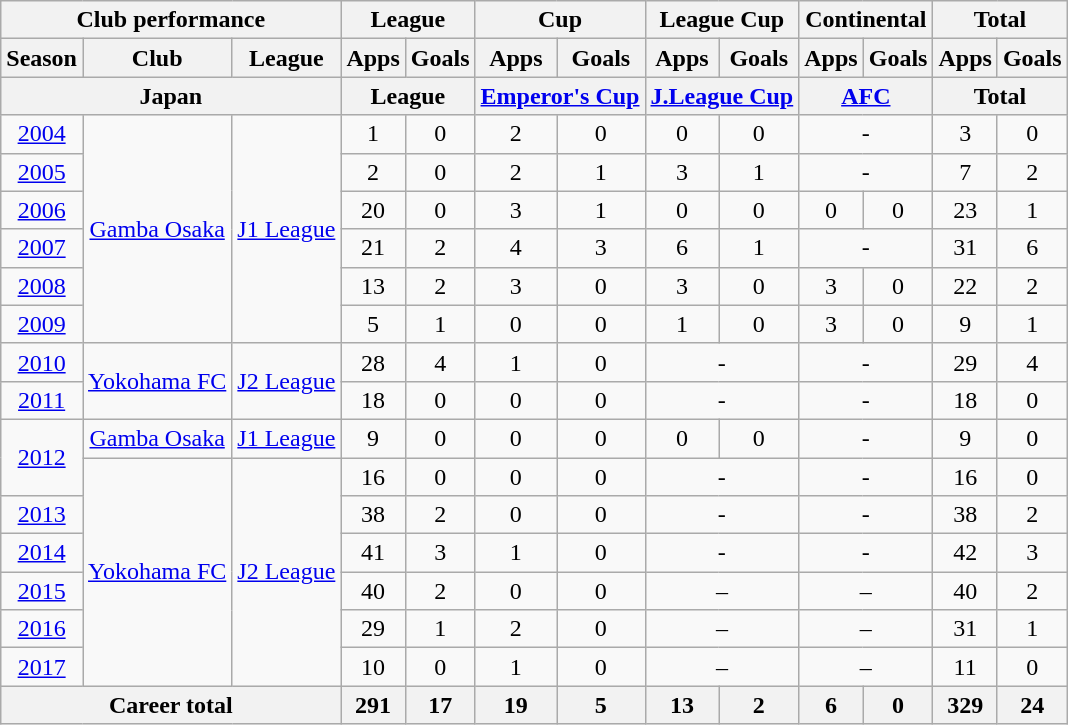<table class="wikitable" style="text-align:center">
<tr>
<th colspan=3>Club performance</th>
<th colspan=2>League</th>
<th colspan=2>Cup</th>
<th colspan=2>League Cup</th>
<th colspan=2>Continental</th>
<th colspan=2>Total</th>
</tr>
<tr>
<th>Season</th>
<th>Club</th>
<th>League</th>
<th>Apps</th>
<th>Goals</th>
<th>Apps</th>
<th>Goals</th>
<th>Apps</th>
<th>Goals</th>
<th>Apps</th>
<th>Goals</th>
<th>Apps</th>
<th>Goals</th>
</tr>
<tr>
<th colspan=3>Japan</th>
<th colspan=2>League</th>
<th colspan=2><a href='#'>Emperor's Cup</a></th>
<th colspan=2><a href='#'>J.League Cup</a></th>
<th colspan=2><a href='#'>AFC</a></th>
<th colspan=2>Total</th>
</tr>
<tr>
<td><a href='#'>2004</a></td>
<td rowspan="6"><a href='#'>Gamba Osaka</a></td>
<td rowspan="6"><a href='#'>J1 League</a></td>
<td>1</td>
<td>0</td>
<td>2</td>
<td>0</td>
<td>0</td>
<td>0</td>
<td colspan="2">-</td>
<td>3</td>
<td>0</td>
</tr>
<tr>
<td><a href='#'>2005</a></td>
<td>2</td>
<td>0</td>
<td>2</td>
<td>1</td>
<td>3</td>
<td>1</td>
<td colspan="2">-</td>
<td>7</td>
<td>2</td>
</tr>
<tr>
<td><a href='#'>2006</a></td>
<td>20</td>
<td>0</td>
<td>3</td>
<td>1</td>
<td>0</td>
<td>0</td>
<td>0</td>
<td>0</td>
<td>23</td>
<td>1</td>
</tr>
<tr>
<td><a href='#'>2007</a></td>
<td>21</td>
<td>2</td>
<td>4</td>
<td>3</td>
<td>6</td>
<td>1</td>
<td colspan="2">-</td>
<td>31</td>
<td>6</td>
</tr>
<tr>
<td><a href='#'>2008</a></td>
<td>13</td>
<td>2</td>
<td>3</td>
<td>0</td>
<td>3</td>
<td>0</td>
<td>3</td>
<td>0</td>
<td>22</td>
<td>2</td>
</tr>
<tr>
<td><a href='#'>2009</a></td>
<td>5</td>
<td>1</td>
<td>0</td>
<td>0</td>
<td>1</td>
<td>0</td>
<td>3</td>
<td>0</td>
<td>9</td>
<td>1</td>
</tr>
<tr>
<td><a href='#'>2010</a></td>
<td rowspan="2"><a href='#'>Yokohama FC</a></td>
<td rowspan="2"><a href='#'>J2 League</a></td>
<td>28</td>
<td>4</td>
<td>1</td>
<td>0</td>
<td colspan="2">-</td>
<td colspan="2">-</td>
<td>29</td>
<td>4</td>
</tr>
<tr>
<td><a href='#'>2011</a></td>
<td>18</td>
<td>0</td>
<td>0</td>
<td>0</td>
<td colspan="2">-</td>
<td colspan="2">-</td>
<td>18</td>
<td>0</td>
</tr>
<tr>
<td rowspan="2"><a href='#'>2012</a></td>
<td><a href='#'>Gamba Osaka</a></td>
<td><a href='#'>J1 League</a></td>
<td>9</td>
<td>0</td>
<td>0</td>
<td>0</td>
<td>0</td>
<td>0</td>
<td colspan="2">-</td>
<td>9</td>
<td>0</td>
</tr>
<tr>
<td rowspan="6"><a href='#'>Yokohama FC</a></td>
<td rowspan="6"><a href='#'>J2 League</a></td>
<td>16</td>
<td>0</td>
<td>0</td>
<td>0</td>
<td colspan="2">-</td>
<td colspan="2">-</td>
<td>16</td>
<td>0</td>
</tr>
<tr>
<td><a href='#'>2013</a></td>
<td>38</td>
<td>2</td>
<td>0</td>
<td>0</td>
<td colspan="2">-</td>
<td colspan="2">-</td>
<td>38</td>
<td>2</td>
</tr>
<tr>
<td><a href='#'>2014</a></td>
<td>41</td>
<td>3</td>
<td>1</td>
<td>0</td>
<td colspan="2">-</td>
<td colspan="2">-</td>
<td>42</td>
<td>3</td>
</tr>
<tr>
<td><a href='#'>2015</a></td>
<td>40</td>
<td>2</td>
<td>0</td>
<td>0</td>
<td colspan="2">–</td>
<td colspan="2">–</td>
<td>40</td>
<td>2</td>
</tr>
<tr>
<td><a href='#'>2016</a></td>
<td>29</td>
<td>1</td>
<td>2</td>
<td>0</td>
<td colspan="2">–</td>
<td colspan="2">–</td>
<td>31</td>
<td>1</td>
</tr>
<tr>
<td><a href='#'>2017</a></td>
<td>10</td>
<td>0</td>
<td>1</td>
<td>0</td>
<td colspan="2">–</td>
<td colspan="2">–</td>
<td>11</td>
<td>0</td>
</tr>
<tr>
<th colspan=3>Career total</th>
<th>291</th>
<th>17</th>
<th>19</th>
<th>5</th>
<th>13</th>
<th>2</th>
<th>6</th>
<th>0</th>
<th>329</th>
<th>24</th>
</tr>
</table>
